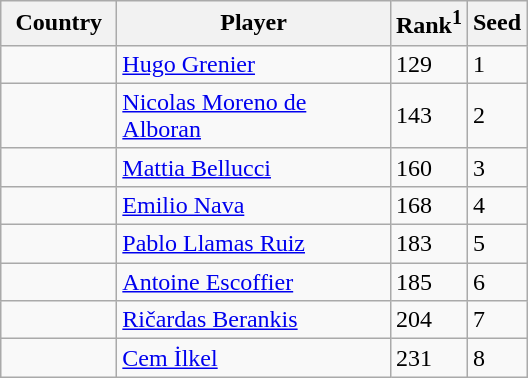<table class="sortable wikitable">
<tr>
<th width="70">Country</th>
<th width="175">Player</th>
<th>Rank<sup>1</sup></th>
<th>Seed</th>
</tr>
<tr>
<td></td>
<td><a href='#'>Hugo Grenier</a></td>
<td>129</td>
<td>1</td>
</tr>
<tr>
<td></td>
<td><a href='#'>Nicolas Moreno de Alboran</a></td>
<td>143</td>
<td>2</td>
</tr>
<tr>
<td></td>
<td><a href='#'>Mattia Bellucci</a></td>
<td>160</td>
<td>3</td>
</tr>
<tr>
<td></td>
<td><a href='#'>Emilio Nava</a></td>
<td>168</td>
<td>4</td>
</tr>
<tr>
<td></td>
<td><a href='#'>Pablo Llamas Ruiz</a></td>
<td>183</td>
<td>5</td>
</tr>
<tr>
<td></td>
<td><a href='#'>Antoine Escoffier</a></td>
<td>185</td>
<td>6</td>
</tr>
<tr>
<td></td>
<td><a href='#'>Ričardas Berankis</a></td>
<td>204</td>
<td>7</td>
</tr>
<tr>
<td></td>
<td><a href='#'>Cem İlkel</a></td>
<td>231</td>
<td>8</td>
</tr>
</table>
